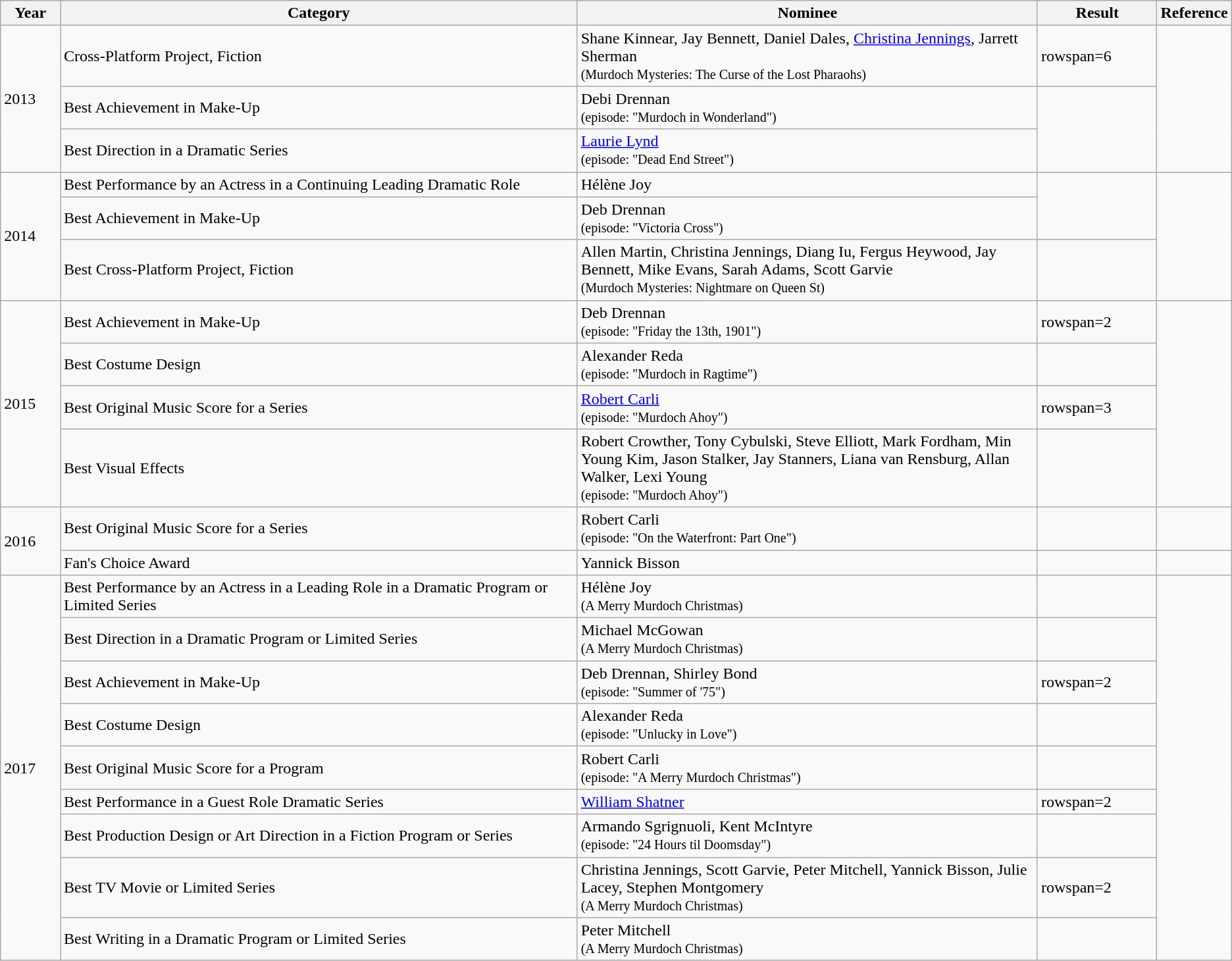<table class="wikitable">
<tr>
<th width=5%>Year</th>
<th width=45%>Category</th>
<th width=40%>Nominee</th>
<th width=10%>Result</th>
<th width=5%>Reference</th>
</tr>
<tr>
<td rowspan=3>2013</td>
<td>Cross-Platform Project, Fiction</td>
<td>Shane Kinnear, Jay Bennett, Daniel Dales, <a href='#'>Christina Jennings</a>, Jarrett Sherman<br><small>(Murdoch Mysteries: The Curse of the Lost Pharaohs)</small></td>
<td>rowspan=6 </td>
<td rowspan=3></td>
</tr>
<tr>
<td>Best Achievement in Make-Up</td>
<td>Debi Drennan<br><small>(episode: "Murdoch in Wonderland")</small></td>
</tr>
<tr>
<td>Best Direction in a Dramatic Series</td>
<td><a href='#'>Laurie Lynd</a><br><small>(episode: "Dead End Street")</small></td>
</tr>
<tr>
<td rowspan=3>2014</td>
<td>Best Performance by an Actress in a Continuing Leading Dramatic Role</td>
<td>Hélène Joy</td>
<td rowspan=2></td>
</tr>
<tr>
<td>Best Achievement in Make‐Up</td>
<td>Deb Drennan<br><small>(episode: "Victoria Cross")</small></td>
</tr>
<tr>
<td>Best Cross‐Platform Project, Fiction</td>
<td>Allen Martin, Christina Jennings, Diang Iu, Fergus Heywood, Jay Bennett, Mike Evans, Sarah Adams, Scott Garvie<br><small>(Murdoch Mysteries: Nightmare on Queen St)</small></td>
<td></td>
</tr>
<tr>
<td rowspan=4>2015</td>
<td>Best Achievement in Make-Up</td>
<td>Deb Drennan<br><small>(episode: "Friday the 13th, 1901")</small></td>
<td>rowspan=2 </td>
<td rowspan=4></td>
</tr>
<tr>
<td>Best Costume Design</td>
<td>Alexander Reda<br><small>(episode: "Murdoch in Ragtime")</small></td>
</tr>
<tr>
<td>Best Original Music Score for a Series</td>
<td><a href='#'>Robert Carli</a><br><small>(episode: "Murdoch Ahoy")</small></td>
<td>rowspan=3 </td>
</tr>
<tr>
<td>Best Visual Effects</td>
<td>Robert Crowther, Tony Cybulski, Steve Elliott, Mark Fordham, Min Young Kim, Jason Stalker, Jay Stanners, Liana van Rensburg, Allan Walker, Lexi Young<br><small>(episode: "Murdoch Ahoy")</small></td>
</tr>
<tr>
<td rowspan=2>2016</td>
<td>Best Original Music Score for a Series</td>
<td>Robert Carli<br><small>(episode: "On the Waterfront: Part One")</small></td>
<td></td>
</tr>
<tr>
<td>Fan's Choice Award</td>
<td>Yannick Bisson</td>
<td></td>
<td></td>
</tr>
<tr>
<td rowspan=9>2017</td>
<td>Best Performance by an Actress in a Leading Role in a Dramatic Program or Limited Series</td>
<td>Hélène Joy<br><small>(A Merry Murdoch Christmas)</small></td>
<td></td>
<td rowspan="9"></td>
</tr>
<tr>
<td>Best Direction in a Dramatic Program or Limited Series</td>
<td>Michael McGowan<br><small>(A Merry Murdoch Christmas)</small></td>
<td></td>
</tr>
<tr>
<td>Best Achievement in Make-Up</td>
<td>Deb Drennan, Shirley Bond<br><small>(episode: "Summer of '75")</small></td>
<td>rowspan=2 </td>
</tr>
<tr>
<td>Best Costume Design</td>
<td>Alexander Reda<br><small>(episode: "Unlucky in Love")</small></td>
</tr>
<tr>
<td>Best Original Music Score for a Program</td>
<td>Robert Carli<br><small>(episode: "A Merry Murdoch Christmas")</small></td>
<td></td>
</tr>
<tr>
<td>Best Performance in a Guest Role Dramatic Series</td>
<td><a href='#'>William Shatner</a></td>
<td>rowspan=2 </td>
</tr>
<tr>
<td>Best Production Design or Art Direction in a Fiction Program or Series</td>
<td>Armando Sgrignuoli, Kent McIntyre<br><small>(episode: "24 Hours til Doomsday")</small></td>
</tr>
<tr>
<td>Best TV Movie or Limited Series</td>
<td>Christina Jennings, Scott Garvie, Peter Mitchell, Yannick Bisson, Julie Lacey, Stephen Montgomery<br><small>(A Merry Murdoch Christmas)</small></td>
<td>rowspan=2 </td>
</tr>
<tr>
<td>Best Writing in a Dramatic Program or Limited Series</td>
<td>Peter Mitchell<br><small>(A Merry Murdoch Christmas)</small></td>
</tr>
</table>
